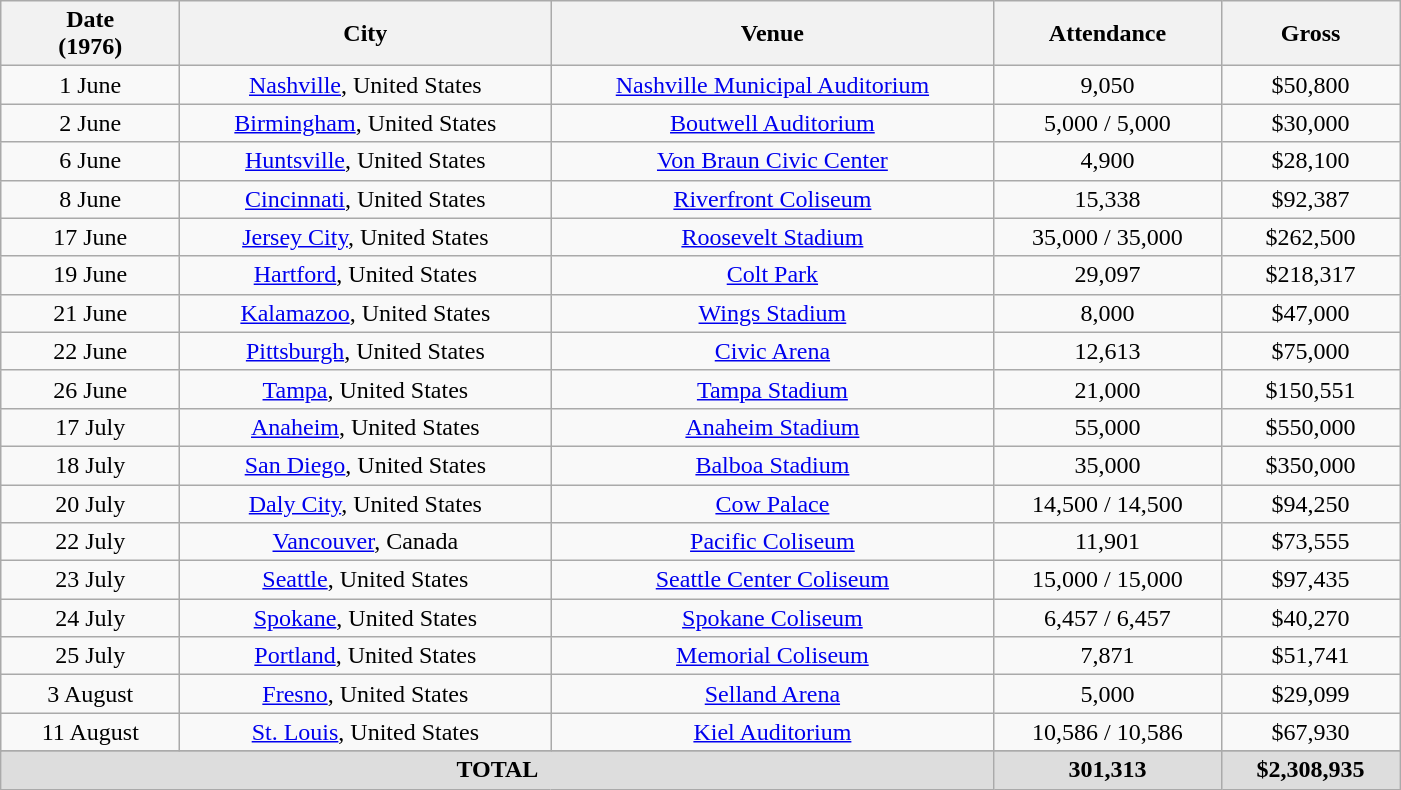<table class="wikitable plainrowheaders" style="text-align:center;">
<tr>
<th scope="col" style="width:7em;">Date<br>(1976)</th>
<th scope="col" style="width:15em;">City</th>
<th scope="col" style="width:18em;">Venue</th>
<th scope="col" style="width:9em;">Attendance</th>
<th scope="col" style="width:7em;">Gross</th>
</tr>
<tr>
<td>1 June</td>
<td><a href='#'>Nashville</a>, United States</td>
<td><a href='#'>Nashville Municipal Auditorium</a></td>
<td>9,050</td>
<td>$50,800</td>
</tr>
<tr>
<td>2 June</td>
<td><a href='#'>Birmingham</a>, United States</td>
<td><a href='#'>Boutwell Auditorium</a></td>
<td>5,000 / 5,000</td>
<td>$30,000</td>
</tr>
<tr>
<td>6 June</td>
<td><a href='#'>Huntsville</a>, United States</td>
<td><a href='#'>Von Braun Civic Center</a></td>
<td>4,900</td>
<td>$28,100</td>
</tr>
<tr>
<td>8 June</td>
<td><a href='#'>Cincinnati</a>, United States</td>
<td><a href='#'>Riverfront Coliseum</a></td>
<td>15,338</td>
<td>$92,387</td>
</tr>
<tr>
<td>17 June</td>
<td><a href='#'>Jersey City</a>, United States</td>
<td><a href='#'>Roosevelt Stadium</a></td>
<td>35,000 / 35,000</td>
<td>$262,500</td>
</tr>
<tr>
<td>19 June</td>
<td><a href='#'>Hartford</a>, United States</td>
<td><a href='#'>Colt Park</a></td>
<td>29,097</td>
<td>$218,317</td>
</tr>
<tr>
<td>21 June</td>
<td><a href='#'>Kalamazoo</a>, United States</td>
<td><a href='#'>Wings Stadium</a></td>
<td>8,000</td>
<td>$47,000</td>
</tr>
<tr>
<td>22 June</td>
<td><a href='#'>Pittsburgh</a>, United States</td>
<td><a href='#'>Civic Arena</a></td>
<td>12,613</td>
<td>$75,000</td>
</tr>
<tr>
<td>26 June</td>
<td><a href='#'>Tampa</a>, United States</td>
<td><a href='#'>Tampa Stadium</a></td>
<td>21,000</td>
<td>$150,551</td>
</tr>
<tr>
<td>17 July</td>
<td><a href='#'>Anaheim</a>, United States</td>
<td><a href='#'>Anaheim Stadium</a></td>
<td>55,000</td>
<td>$550,000</td>
</tr>
<tr>
<td>18 July</td>
<td><a href='#'>San Diego</a>, United States</td>
<td><a href='#'>Balboa Stadium</a></td>
<td>35,000</td>
<td>$350,000</td>
</tr>
<tr>
<td>20 July</td>
<td><a href='#'>Daly City</a>, United States</td>
<td><a href='#'>Cow Palace</a></td>
<td>14,500 / 14,500</td>
<td>$94,250</td>
</tr>
<tr>
<td>22 July</td>
<td><a href='#'>Vancouver</a>, Canada</td>
<td><a href='#'>Pacific Coliseum</a></td>
<td>11,901</td>
<td>$73,555</td>
</tr>
<tr>
<td>23 July</td>
<td><a href='#'>Seattle</a>, United States</td>
<td><a href='#'>Seattle Center Coliseum</a></td>
<td>15,000 / 15,000</td>
<td>$97,435</td>
</tr>
<tr>
<td>24 July</td>
<td><a href='#'>Spokane</a>, United States</td>
<td><a href='#'>Spokane Coliseum</a></td>
<td>6,457 / 6,457</td>
<td>$40,270</td>
</tr>
<tr>
<td>25 July</td>
<td><a href='#'>Portland</a>, United States</td>
<td><a href='#'>Memorial Coliseum</a></td>
<td>7,871</td>
<td>$51,741</td>
</tr>
<tr>
<td>3 August</td>
<td><a href='#'>Fresno</a>, United States</td>
<td><a href='#'>Selland Arena</a></td>
<td>5,000</td>
<td>$29,099</td>
</tr>
<tr>
<td>11 August</td>
<td><a href='#'>St. Louis</a>, United States</td>
<td><a href='#'>Kiel Auditorium</a></td>
<td>10,586 / 10,586</td>
<td>$67,930</td>
</tr>
<tr>
</tr>
<tr style="background:#ddd;">
<td colspan="3"><strong>TOTAL</strong></td>
<td><strong>301,313</strong></td>
<td><strong>$2,308,935</strong></td>
</tr>
</table>
